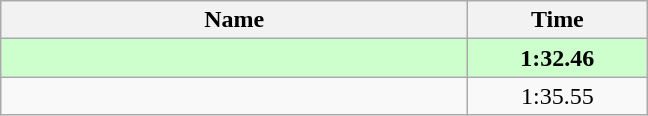<table class="wikitable" style="text-align:center;">
<tr>
<th style="width:19em">Name</th>
<th style="width:7em">Time</th>
</tr>
<tr bgcolor=ccffcc>
<td align=left><strong></strong></td>
<td><strong>1:32.46</strong></td>
</tr>
<tr>
<td align=left></td>
<td>1:35.55</td>
</tr>
</table>
